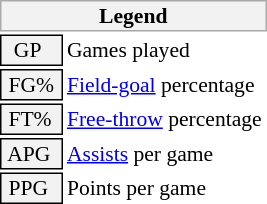<table class="toccolours" style="font-size: 90%; white-space: nowrap;">
<tr>
<th colspan="6" style="background:#f2f2f2; border:1px solid #aaa;">Legend</th>
</tr>
<tr>
<td style="background:#f2f2f2; border:1px solid black;">  GP</td>
<td>Games played</td>
</tr>
<tr>
<td style="background:#f2f2f2; border:1px solid black;"> FG% </td>
<td style="padding-right: 8px"><a href='#'>Field-goal</a> percentage</td>
</tr>
<tr>
<td style="background:#f2f2f2; border:1px solid black;"> FT% </td>
<td><a href='#'>Free-throw</a> percentage</td>
</tr>
<tr>
<td style="background:#f2f2f2; border:1px solid black;"> APG </td>
<td><a href='#'>Assists</a> per game</td>
</tr>
<tr>
<td style="background:#f2f2f2; border:1px solid black;"> PPG </td>
<td>Points per game</td>
</tr>
<tr>
</tr>
</table>
